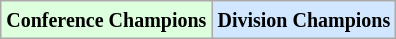<table class="wikitable">
<tr>
<td bgcolor="#DDFFDD"><small><strong>Conference Champions</strong></small></td>
<td bgcolor="#D0E7FF"><small><strong>Division Champions</strong></small></td>
</tr>
</table>
